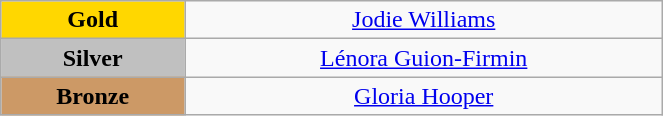<table class="wikitable" style="text-align:center; " width="35%">
<tr>
<td bgcolor="gold"><strong>Gold</strong></td>
<td><a href='#'>Jodie Williams</a><br>  <small><em></em></small></td>
</tr>
<tr>
<td bgcolor="silver"><strong>Silver</strong></td>
<td><a href='#'>Lénora Guion-Firmin</a><br>  <small><em></em></small></td>
</tr>
<tr>
<td bgcolor="CC9966"><strong>Bronze</strong></td>
<td><a href='#'>Gloria Hooper</a><br>  <small><em></em></small></td>
</tr>
</table>
